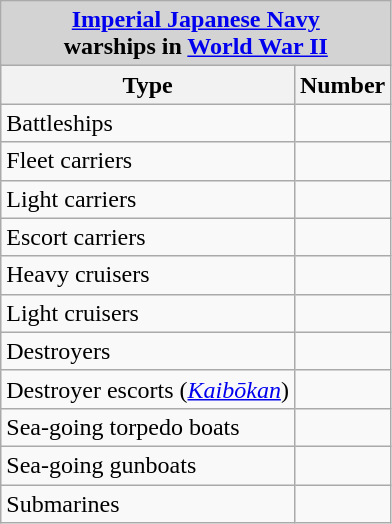<table class="wikitable floatright" style="text-align:left;">
<tr>
<td colspan="2" align="center" cellspacing="0" style="background:lightgrey; color:black"><strong><a href='#'>Imperial Japanese Navy</a><br>warships in <a href='#'>World War II</a></strong></td>
</tr>
<tr>
<th>Type</th>
<th>Number</th>
</tr>
<tr>
<td>Battleships</td>
<td></td>
</tr>
<tr>
<td>Fleet carriers</td>
<td></td>
</tr>
<tr>
<td>Light carriers</td>
<td></td>
</tr>
<tr>
<td>Escort carriers</td>
<td></td>
</tr>
<tr>
<td>Heavy cruisers</td>
<td></td>
</tr>
<tr>
<td>Light cruisers</td>
<td></td>
</tr>
<tr>
<td>Destroyers</td>
<td></td>
</tr>
<tr>
<td>Destroyer escorts (<em><a href='#'>Kaibōkan</a></em>)</td>
<td></td>
</tr>
<tr>
<td>Sea-going torpedo boats</td>
<td></td>
</tr>
<tr>
<td>Sea-going gunboats</td>
<td></td>
</tr>
<tr>
<td>Submarines</td>
<td></td>
</tr>
</table>
